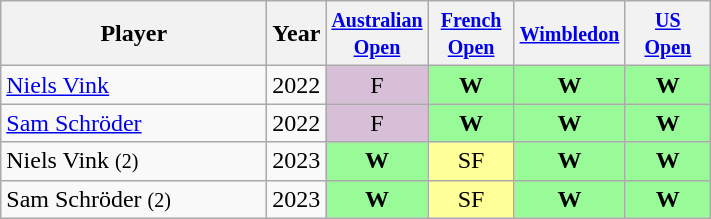<table class="wikitable sortable" style="text-align:center;">
<tr>
<th style="width:170px;"><strong>Player</strong></th>
<th><strong>Year</strong></th>
<th class="unsortable" width="50"><small><strong><a href='#'>Australian Open</a></strong></small></th>
<th class="unsortable" width="50"><small><strong><a href='#'>French Open</a></strong></small></th>
<th class="unsortable" width="50"><small><strong><a href='#'>Wimbledon</a></strong></small></th>
<th class="unsortable" width="50"><small><strong><a href='#'>US Open</a></strong></small></th>
</tr>
<tr>
<td align="left"> <a href='#'>Niels Vink</a></td>
<td>2022</td>
<td style="background:thistle;">F</td>
<td style="background:PaleGreen;"><strong>W</strong></td>
<td style="background:PaleGreen;"><strong>W</strong></td>
<td style="background:PaleGreen;"><strong>W</strong></td>
</tr>
<tr>
<td align="left"> <a href='#'>Sam Schröder</a></td>
<td>2022</td>
<td style="background:thistle;">F</td>
<td style="background:PaleGreen;"><strong>W</strong></td>
<td style="background:PaleGreen;"><strong>W</strong></td>
<td style="background:PaleGreen;"><strong>W</strong></td>
</tr>
<tr>
<td align="left"> Niels Vink <small>(2)</small></td>
<td>2023</td>
<td style="background:PaleGreen;"><strong>W</strong></td>
<td style="background:#ff9;">SF</td>
<td style="background:PaleGreen;"><strong>W</strong></td>
<td style="background:PaleGreen;"><strong>W</strong></td>
</tr>
<tr>
<td align="left"> Sam Schröder <small>(2)</small></td>
<td>2023</td>
<td style="background:PaleGreen;"><strong>W</strong></td>
<td style="background:#ff9;">SF</td>
<td style="background:PaleGreen;"><strong>W</strong></td>
<td style="background:PaleGreen;"><strong>W</strong></td>
</tr>
</table>
